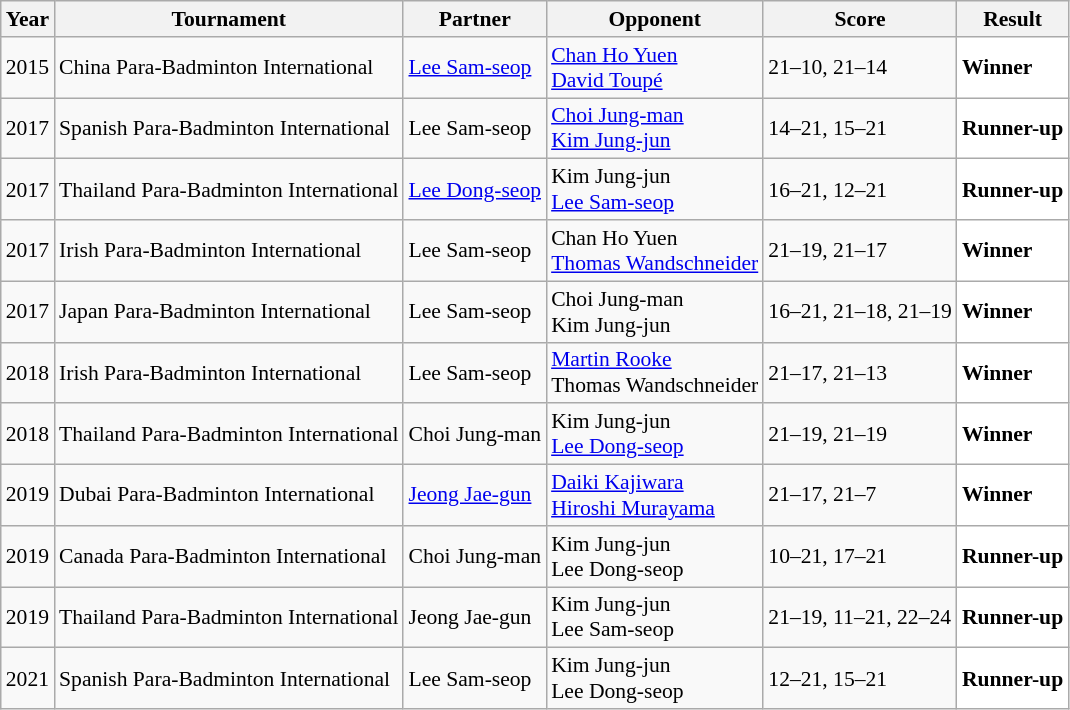<table class="sortable wikitable" style="font-size: 90%;">
<tr>
<th>Year</th>
<th>Tournament</th>
<th>Partner</th>
<th>Opponent</th>
<th>Score</th>
<th>Result</th>
</tr>
<tr>
<td align="center">2015</td>
<td align="left">China Para-Badminton International</td>
<td> <a href='#'>Lee Sam-seop</a></td>
<td align="left"> <a href='#'>Chan Ho Yuen</a><br> <a href='#'>David Toupé</a></td>
<td align="left">21–10, 21–14</td>
<td style="text-align:left; background:white"> <strong>Winner</strong></td>
</tr>
<tr>
<td align="center">2017</td>
<td align="left">Spanish Para-Badminton International</td>
<td> Lee Sam-seop</td>
<td align="left"> <a href='#'>Choi Jung-man</a><br> <a href='#'>Kim Jung-jun</a></td>
<td align="left">14–21, 15–21</td>
<td style="text-align:left; background:white"> <strong>Runner-up</strong></td>
</tr>
<tr>
<td align="center">2017</td>
<td align="left">Thailand Para-Badminton International</td>
<td> <a href='#'>Lee Dong-seop</a></td>
<td align="left"> Kim Jung-jun<br> <a href='#'>Lee Sam-seop</a></td>
<td align="left">16–21, 12–21</td>
<td style="text-align:left; background:white"> <strong>Runner-up</strong></td>
</tr>
<tr>
<td align="center">2017</td>
<td align="left">Irish Para-Badminton International</td>
<td> Lee Sam-seop</td>
<td align="left"> Chan Ho Yuen<br> <a href='#'>Thomas Wandschneider</a></td>
<td align="left">21–19, 21–17</td>
<td style="text-align:left; background:white"> <strong>Winner</strong></td>
</tr>
<tr>
<td align="center">2017</td>
<td align="left">Japan Para-Badminton International</td>
<td> Lee Sam-seop</td>
<td align="left"> Choi Jung-man<br> Kim Jung-jun</td>
<td align="left">16–21, 21–18, 21–19</td>
<td style="text-align:left; background:white"> <strong>Winner</strong></td>
</tr>
<tr>
<td align="center">2018</td>
<td align="left">Irish Para-Badminton International</td>
<td> Lee Sam-seop</td>
<td align="left"> <a href='#'>Martin Rooke</a><br> Thomas Wandschneider</td>
<td align="left">21–17, 21–13</td>
<td style="text-align:left; background:white"> <strong>Winner</strong></td>
</tr>
<tr>
<td align="center">2018</td>
<td align="left">Thailand Para-Badminton International</td>
<td> Choi Jung-man</td>
<td align="left"> Kim Jung-jun<br> <a href='#'>Lee Dong-seop</a></td>
<td align="left">21–19, 21–19</td>
<td style="text-align:left; background:white"> <strong>Winner</strong></td>
</tr>
<tr>
<td align="center">2019</td>
<td align="left">Dubai Para-Badminton International</td>
<td> <a href='#'>Jeong Jae-gun</a></td>
<td align="left"> <a href='#'>Daiki Kajiwara</a><br> <a href='#'>Hiroshi Murayama</a></td>
<td align="left">21–17, 21–7</td>
<td style="text-align:left; background:white"> <strong>Winner</strong></td>
</tr>
<tr>
<td align="center">2019</td>
<td align="left">Canada Para-Badminton International</td>
<td> Choi Jung-man</td>
<td align="left"> Kim Jung-jun<br> Lee Dong-seop</td>
<td align="left">10–21, 17–21</td>
<td style="text-align:left; background:white"> <strong>Runner-up</strong></td>
</tr>
<tr>
<td align="center">2019</td>
<td align="left">Thailand Para-Badminton International</td>
<td> Jeong Jae-gun</td>
<td align="left"> Kim Jung-jun<br> Lee Sam-seop</td>
<td align="left">21–19, 11–21, 22–24</td>
<td style="text-align:left; background:white"> <strong>Runner-up</strong></td>
</tr>
<tr>
<td align="center">2021</td>
<td align="left">Spanish Para-Badminton International</td>
<td> Lee Sam-seop</td>
<td align="left"> Kim Jung-jun<br> Lee Dong-seop</td>
<td align="left">12–21, 15–21</td>
<td style="text-align:left; background:white"> <strong>Runner-up</strong></td>
</tr>
</table>
